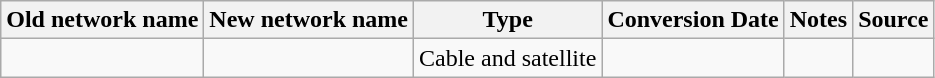<table class="wikitable">
<tr>
<th>Old network name</th>
<th>New network name</th>
<th>Type</th>
<th>Conversion Date</th>
<th>Notes</th>
<th>Source</th>
</tr>
<tr>
<td></td>
<td></td>
<td>Cable and satellite</td>
<td></td>
<td></td>
<td></td>
</tr>
</table>
